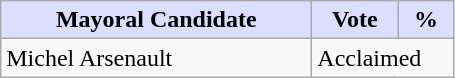<table class="wikitable">
<tr>
<th style="background:#ddf; width:200px;">Mayoral Candidate</th>
<th style="background:#ddf; width:50px;">Vote</th>
<th style="background:#ddf; width:30px;">%</th>
</tr>
<tr>
<td>Michel Arsenault</td>
<td colspan="2">Acclaimed</td>
</tr>
</table>
